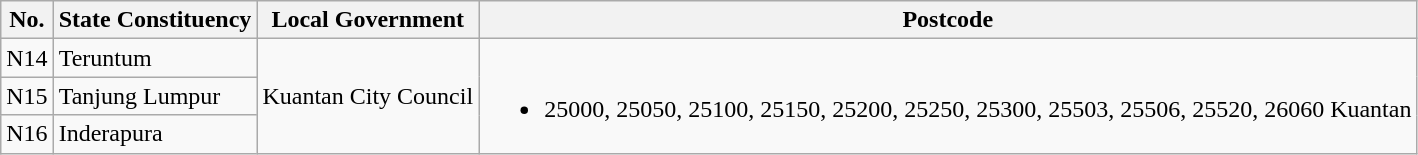<table class="wikitable">
<tr>
<th>No.</th>
<th>State Constituency</th>
<th>Local Government</th>
<th>Postcode</th>
</tr>
<tr>
<td>N14</td>
<td>Teruntum</td>
<td rowspan="3">Kuantan City Council</td>
<td rowspan="3"><br><ul><li>25000, 25050, 25100, 25150, 25200, 25250, 25300, 25503, 25506, 25520, 26060 Kuantan</li></ul></td>
</tr>
<tr>
<td>N15</td>
<td>Tanjung Lumpur</td>
</tr>
<tr>
<td>N16</td>
<td>Inderapura</td>
</tr>
</table>
